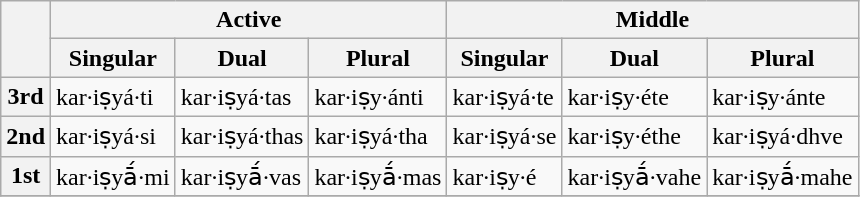<table class="wikitable" border="1">
<tr>
<th rowspan="2"></th>
<th colspan="3">Active</th>
<th colspan="3">Middle</th>
</tr>
<tr>
<th>Singular</th>
<th>Dual</th>
<th>Plural</th>
<th>Singular</th>
<th>Dual</th>
<th>Plural</th>
</tr>
<tr>
<th>3rd</th>
<td>kar·iṣyá·ti</td>
<td>kar·iṣyá·tas</td>
<td>kar·iṣy·ánti</td>
<td>kar·iṣyá·te</td>
<td>kar·iṣy·éte</td>
<td>kar·iṣy·ánte</td>
</tr>
<tr>
<th>2nd</th>
<td>kar·iṣyá·si</td>
<td>kar·iṣyá·thas</td>
<td>kar·iṣyá·tha</td>
<td>kar·iṣyá·se</td>
<td>kar·iṣy·éthe</td>
<td>kar·iṣyá·dhve</td>
</tr>
<tr>
<th>1st</th>
<td>kar·iṣyā́·mi</td>
<td>kar·iṣyā́·vas</td>
<td>kar·iṣyā́·mas</td>
<td>kar·iṣy·é</td>
<td>kar·iṣyā́·vahe</td>
<td>kar·iṣyā́·mahe</td>
</tr>
<tr>
</tr>
</table>
